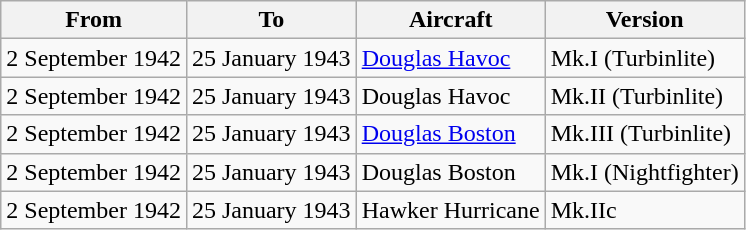<table class="wikitable">
<tr>
<th>From</th>
<th>To</th>
<th>Aircraft</th>
<th>Version</th>
</tr>
<tr>
<td>2 September 1942</td>
<td>25 January 1943</td>
<td><a href='#'>Douglas Havoc</a></td>
<td>Mk.I (Turbinlite)</td>
</tr>
<tr>
<td>2 September 1942</td>
<td>25 January 1943</td>
<td>Douglas Havoc</td>
<td>Mk.II (Turbinlite)</td>
</tr>
<tr>
<td>2 September 1942</td>
<td>25 January 1943</td>
<td><a href='#'>Douglas Boston</a></td>
<td>Mk.III (Turbinlite)</td>
</tr>
<tr>
<td>2 September 1942</td>
<td>25 January 1943</td>
<td>Douglas Boston</td>
<td>Mk.I (Nightfighter)</td>
</tr>
<tr>
<td>2 September 1942</td>
<td>25 January 1943</td>
<td>Hawker Hurricane</td>
<td>Mk.IIc</td>
</tr>
</table>
